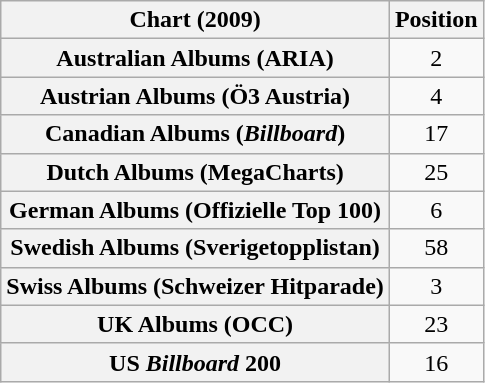<table class="wikitable sortable plainrowheaders" style="text-align:center;">
<tr>
<th scope="col">Chart (2009)</th>
<th scope="col">Position</th>
</tr>
<tr>
<th scope="row">Australian Albums (ARIA)</th>
<td>2</td>
</tr>
<tr>
<th scope="row">Austrian Albums (Ö3 Austria)</th>
<td>4</td>
</tr>
<tr>
<th scope="row">Canadian Albums (<em>Billboard</em>)</th>
<td>17</td>
</tr>
<tr>
<th scope="row">Dutch Albums (MegaCharts)</th>
<td>25</td>
</tr>
<tr>
<th scope="row">German Albums (Offizielle Top 100)</th>
<td>6</td>
</tr>
<tr>
<th scope="row">Swedish Albums (Sverigetopplistan)</th>
<td>58</td>
</tr>
<tr>
<th scope="row">Swiss Albums (Schweizer Hitparade)</th>
<td>3</td>
</tr>
<tr>
<th scope="row">UK Albums (OCC)</th>
<td>23</td>
</tr>
<tr>
<th scope="row">US <em>Billboard</em> 200</th>
<td>16</td>
</tr>
</table>
